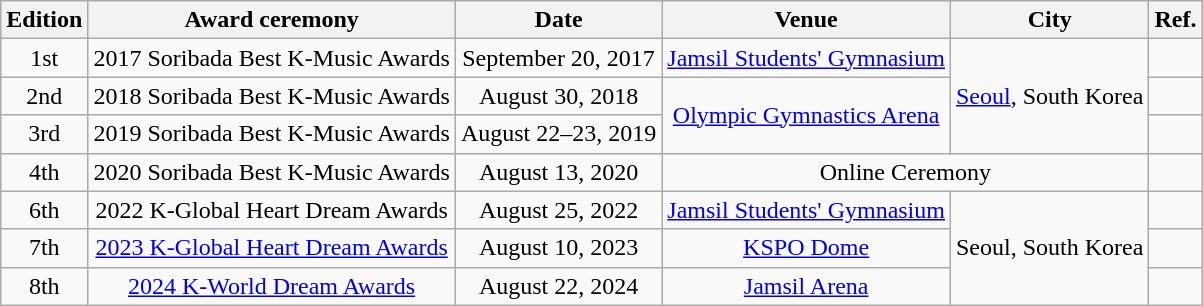<table class="wikitable" style="text-align:center">
<tr>
<th scope="col">Edition</th>
<th scope="col">Award ceremony</th>
<th scope="col" style="width:200">Date</th>
<th scope="col" style="width:200">Venue</th>
<th scope="col" style="width:150">City</th>
<th>Ref.</th>
</tr>
<tr>
<td align="center">1st</td>
<td>2017 Soribada Best K-Music Awards</td>
<td align="center">September 20, 2017</td>
<td align="center"><a href='#'>Jamsil Students' Gymnasium</a></td>
<td align="center" rowspan="3"><a href='#'>Seoul</a>, South Korea</td>
<td align="center"></td>
</tr>
<tr>
<td>2nd</td>
<td>2018 Soribada Best K-Music Awards</td>
<td>August 30, 2018</td>
<td rowspan="2"><a href='#'>Olympic Gymnastics Arena</a></td>
<td></td>
</tr>
<tr>
<td>3rd</td>
<td>2019 Soribada Best K-Music Awards</td>
<td>August 22–23, 2019</td>
<td></td>
</tr>
<tr>
<td>4th</td>
<td>2020 Soribada Best K-Music Awards</td>
<td>August 13, 2020</td>
<td colspan="2">Online Ceremony</td>
<td></td>
</tr>
<tr>
<td align="center">6th</td>
<td>2022 K-Global Heart Dream Awards</td>
<td>August 25, 2022</td>
<td><a href='#'>Jamsil Students' Gymnasium</a></td>
<td rowspan="3">Seoul, South Korea</td>
<td></td>
</tr>
<tr>
<td>7th</td>
<td><a href='#'>2023 K-Global Heart Dream Awards</a></td>
<td>August 10, 2023</td>
<td><a href='#'>KSPO Dome</a></td>
<td></td>
</tr>
<tr>
<td>8th</td>
<td><a href='#'>2024 K-World Dream Awards</a></td>
<td>August 22, 2024</td>
<td><a href='#'>Jamsil Arena</a></td>
<td></td>
</tr>
</table>
